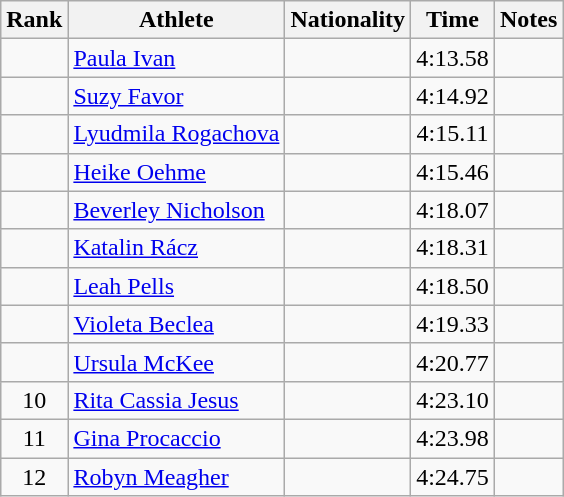<table class="wikitable sortable" style="text-align:center">
<tr>
<th>Rank</th>
<th>Athlete</th>
<th>Nationality</th>
<th>Time</th>
<th>Notes</th>
</tr>
<tr>
<td></td>
<td align=left><a href='#'>Paula Ivan</a></td>
<td align=left></td>
<td>4:13.58</td>
<td></td>
</tr>
<tr>
<td></td>
<td align=left><a href='#'>Suzy Favor</a></td>
<td align=left></td>
<td>4:14.92</td>
<td></td>
</tr>
<tr>
<td></td>
<td align=left><a href='#'>Lyudmila Rogachova</a></td>
<td align=left></td>
<td>4:15.11</td>
<td></td>
</tr>
<tr>
<td></td>
<td align=left><a href='#'>Heike Oehme</a></td>
<td align=left></td>
<td>4:15.46</td>
<td></td>
</tr>
<tr>
<td></td>
<td align=left><a href='#'>Beverley Nicholson</a></td>
<td align=left></td>
<td>4:18.07</td>
<td></td>
</tr>
<tr>
<td></td>
<td align=left><a href='#'>Katalin Rácz</a></td>
<td align=left></td>
<td>4:18.31</td>
<td></td>
</tr>
<tr>
<td></td>
<td align=left><a href='#'>Leah Pells</a></td>
<td align=left></td>
<td>4:18.50</td>
<td></td>
</tr>
<tr>
<td></td>
<td align=left><a href='#'>Violeta Beclea</a></td>
<td align=left></td>
<td>4:19.33</td>
<td></td>
</tr>
<tr>
<td></td>
<td align=left><a href='#'>Ursula McKee</a></td>
<td align=left></td>
<td>4:20.77</td>
<td></td>
</tr>
<tr>
<td>10</td>
<td align=left><a href='#'>Rita Cassia Jesus</a></td>
<td align=left></td>
<td>4:23.10</td>
<td></td>
</tr>
<tr>
<td>11</td>
<td align=left><a href='#'>Gina Procaccio</a></td>
<td align=left></td>
<td>4:23.98</td>
<td></td>
</tr>
<tr>
<td>12</td>
<td align=left><a href='#'>Robyn Meagher</a></td>
<td align=left></td>
<td>4:24.75</td>
<td></td>
</tr>
</table>
